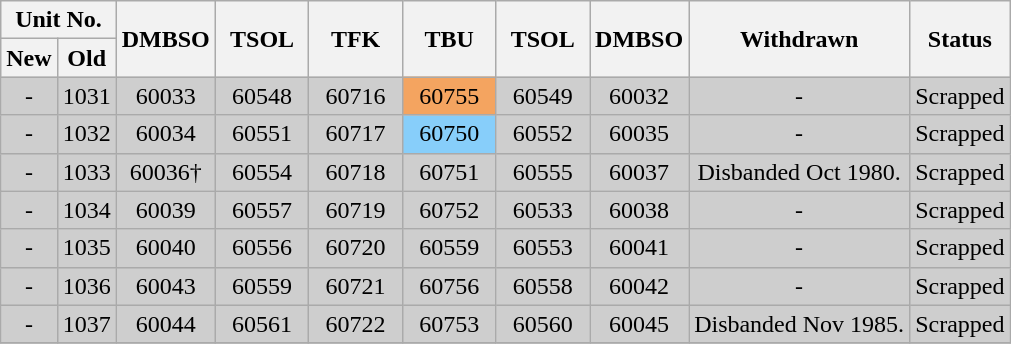<table class="wikitable">
<tr>
<th colspan=2>Unit No.</th>
<th rowspan=2 width=55>DMBSO</th>
<th rowspan=2 width=55>TSOL</th>
<th rowspan=2 width=55>TFK</th>
<th rowspan=2 width=55>TBU</th>
<th rowspan=2 width=55>TSOL</th>
<th rowspan=2 width=55>DMBSO</th>
<th rowspan=2>Withdrawn</th>
<th rowspan=2 align=left>Status</th>
</tr>
<tr>
<th>New</th>
<th>Old</th>
</tr>
<tr>
<td bgcolor=cecece align=center>-</td>
<td bgcolor=cecece align=center>1031</td>
<td bgcolor=cecece align=center>60033</td>
<td bgcolor=cecece align=center>60548</td>
<td bgcolor=cecece align=center>60716</td>
<td bgcolor=f4a460 align=center>60755</td>
<td bgcolor=cecece align=center>60549</td>
<td bgcolor=cecece align=center>60032</td>
<td bgcolor=cecece align=center>-</td>
<td bgcolor=cecece>Scrapped</td>
</tr>
<tr>
<td bgcolor=cecece align=center>-</td>
<td bgcolor=cecece align=center>1032</td>
<td bgcolor=cecece align=center>60034</td>
<td bgcolor=cecece align=center>60551</td>
<td bgcolor=cecece align=center>60717</td>
<td bgcolor=87cefa align=center>60750</td>
<td bgcolor=cecece align=center>60552</td>
<td bgcolor=cecece align=center>60035</td>
<td bgcolor=cecece align=center>-</td>
<td bgcolor=cecece>Scrapped</td>
</tr>
<tr>
<td bgcolor=cecece align=center>-</td>
<td bgcolor=cecece align=center>1033</td>
<td bgcolor=cecece align=center>60036†</td>
<td bgcolor=cecece align=center>60554</td>
<td bgcolor=cecece align=center>60718</td>
<td bgcolor=cecece align=center>60751</td>
<td bgcolor=cecece align=center>60555</td>
<td bgcolor=cecece align=center>60037</td>
<td bgcolor=cecece align=center>Disbanded Oct 1980.</td>
<td bgcolor=cecece>Scrapped</td>
</tr>
<tr>
<td bgcolor=cecece align=center>-</td>
<td bgcolor=cecece align=center>1034</td>
<td bgcolor=cecece align=center>60039</td>
<td bgcolor=cecece align=center>60557</td>
<td bgcolor=cecece align=center>60719</td>
<td bgcolor=cecece align=center>60752</td>
<td bgcolor=cecece align=center>60533</td>
<td bgcolor=cecece align=center>60038</td>
<td bgcolor=cecece align=center>-</td>
<td bgcolor=cecece>Scrapped</td>
</tr>
<tr>
<td bgcolor=cecece align=center>-</td>
<td bgcolor=cecece align=center>1035</td>
<td bgcolor=cecece align=center>60040</td>
<td bgcolor=cecece align=center>60556</td>
<td bgcolor=cecece align=center>60720</td>
<td bgcolor=cecece align=center>60559</td>
<td bgcolor=cecece align=center>60553</td>
<td bgcolor=cecece align=center>60041</td>
<td bgcolor=cecece align=center>-</td>
<td bgcolor=cecece>Scrapped</td>
</tr>
<tr>
<td bgcolor=cecece align=center>-</td>
<td bgcolor=cecece align=center>1036</td>
<td bgcolor=cecece align=center>60043</td>
<td bgcolor=cecece align=center>60559</td>
<td bgcolor=cecece align=center>60721</td>
<td bgcolor=cecece align=center>60756</td>
<td bgcolor=cecece align=center>60558</td>
<td bgcolor=cecece align=center>60042</td>
<td bgcolor=cecece align=center>-</td>
<td bgcolor=cecece>Scrapped</td>
</tr>
<tr>
<td bgcolor=cecece align=center>-</td>
<td bgcolor=cecece align=center>1037</td>
<td bgcolor=cecece align=center>60044</td>
<td bgcolor=cecece align=center>60561</td>
<td bgcolor=cecece align=center>60722</td>
<td bgcolor=cecece align=center>60753</td>
<td bgcolor=cecece align=center>60560</td>
<td bgcolor=cecece align=center>60045</td>
<td bgcolor=cecece align=center>Disbanded Nov 1985.</td>
<td bgcolor=cecece>Scrapped</td>
</tr>
<tr>
</tr>
</table>
